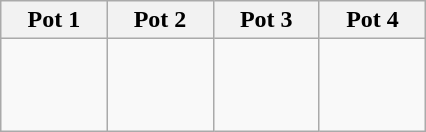<table class="wikitable">
<tr>
<th width=15%>Pot 1</th>
<th width=15%>Pot 2</th>
<th width=15%>Pot 3</th>
<th width=15%>Pot 4</th>
</tr>
<tr>
<td valign="top"><br><br><br></td>
<td valign="top"><br><br><br></td>
<td valign="top"><br><br><br></td>
<td valign="top"><br><br><br></td>
</tr>
</table>
